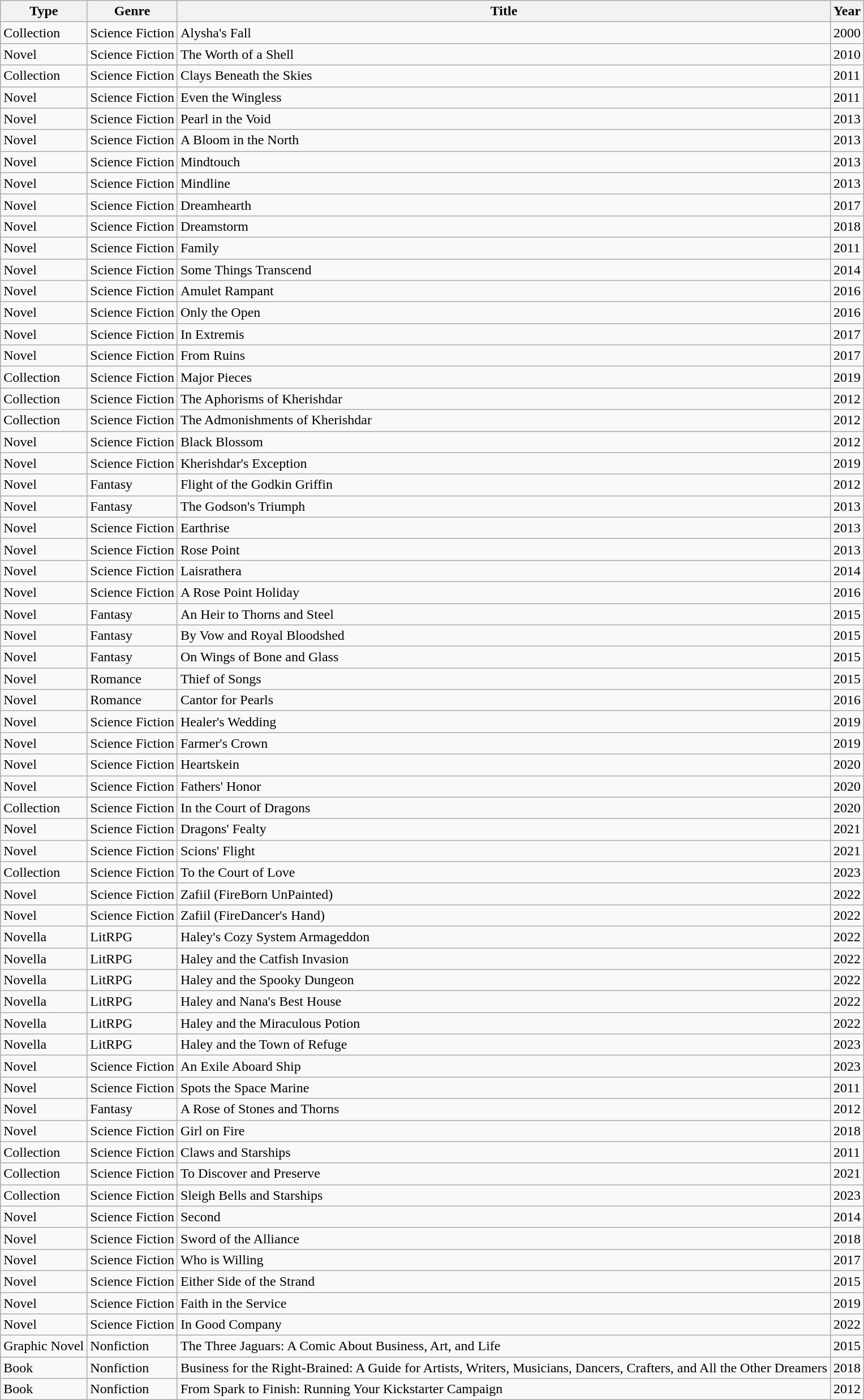<table class="wikitable sortable">
<tr>
<th>Type</th>
<th>Genre</th>
<th>Title</th>
<th>Year</th>
</tr>
<tr>
<td>Collection</td>
<td>Science Fiction</td>
<td>Alysha's Fall</td>
<td>2000</td>
</tr>
<tr>
<td>Novel</td>
<td>Science Fiction</td>
<td>The Worth of a Shell</td>
<td>2010</td>
</tr>
<tr>
<td>Collection</td>
<td>Science Fiction</td>
<td>Clays Beneath the Skies</td>
<td>2011</td>
</tr>
<tr>
<td>Novel</td>
<td>Science Fiction</td>
<td>Even the Wingless</td>
<td>2011</td>
</tr>
<tr>
<td>Novel</td>
<td>Science Fiction</td>
<td>Pearl in the Void</td>
<td>2013</td>
</tr>
<tr>
<td>Novel</td>
<td>Science Fiction</td>
<td>A Bloom in the North</td>
<td>2013</td>
</tr>
<tr>
<td>Novel</td>
<td>Science Fiction</td>
<td>Mindtouch</td>
<td>2013</td>
</tr>
<tr>
<td>Novel</td>
<td>Science Fiction</td>
<td>Mindline</td>
<td>2013</td>
</tr>
<tr>
<td>Novel</td>
<td>Science Fiction</td>
<td>Dreamhearth</td>
<td>2017</td>
</tr>
<tr>
<td>Novel</td>
<td>Science Fiction</td>
<td>Dreamstorm</td>
<td>2018</td>
</tr>
<tr>
<td>Novel</td>
<td>Science Fiction</td>
<td>Family</td>
<td>2011</td>
</tr>
<tr>
<td>Novel</td>
<td>Science Fiction</td>
<td>Some Things Transcend</td>
<td>2014</td>
</tr>
<tr>
<td>Novel</td>
<td>Science Fiction</td>
<td>Amulet Rampant</td>
<td>2016</td>
</tr>
<tr>
<td>Novel</td>
<td>Science Fiction</td>
<td>Only the Open</td>
<td>2016</td>
</tr>
<tr>
<td>Novel</td>
<td>Science Fiction</td>
<td>In Extremis</td>
<td>2017</td>
</tr>
<tr>
<td>Novel</td>
<td>Science Fiction</td>
<td>From Ruins</td>
<td>2017</td>
</tr>
<tr>
<td>Collection</td>
<td>Science Fiction</td>
<td>Major Pieces</td>
<td>2019</td>
</tr>
<tr>
<td>Collection</td>
<td>Science Fiction</td>
<td>The Aphorisms of Kherishdar</td>
<td>2012</td>
</tr>
<tr>
<td>Collection</td>
<td>Science Fiction</td>
<td>The Admonishments of Kherishdar</td>
<td>2012</td>
</tr>
<tr>
<td>Novel</td>
<td>Science Fiction</td>
<td>Black Blossom</td>
<td>2012</td>
</tr>
<tr>
<td>Novel</td>
<td>Science Fiction</td>
<td>Kherishdar's Exception</td>
<td>2019</td>
</tr>
<tr>
<td>Novel</td>
<td>Fantasy</td>
<td>Flight of the Godkin Griffin</td>
<td>2012</td>
</tr>
<tr>
<td>Novel</td>
<td>Fantasy</td>
<td>The Godson's Triumph</td>
<td>2013</td>
</tr>
<tr>
<td>Novel</td>
<td>Science Fiction</td>
<td>Earthrise</td>
<td>2013</td>
</tr>
<tr>
<td>Novel</td>
<td>Science Fiction</td>
<td>Rose Point</td>
<td>2013</td>
</tr>
<tr>
<td>Novel</td>
<td>Science Fiction</td>
<td>Laisrathera</td>
<td>2014</td>
</tr>
<tr>
<td>Novel</td>
<td>Science Fiction</td>
<td>A Rose Point Holiday</td>
<td>2016</td>
</tr>
<tr>
<td>Novel</td>
<td>Fantasy</td>
<td>An Heir to Thorns and Steel</td>
<td>2015</td>
</tr>
<tr>
<td>Novel</td>
<td>Fantasy</td>
<td>By Vow and Royal Bloodshed</td>
<td>2015</td>
</tr>
<tr>
<td>Novel</td>
<td>Fantasy</td>
<td>On Wings of Bone and Glass</td>
<td>2015</td>
</tr>
<tr>
<td>Novel</td>
<td>Romance</td>
<td>Thief of Songs</td>
<td>2015</td>
</tr>
<tr>
<td>Novel</td>
<td>Romance</td>
<td>Cantor for Pearls</td>
<td>2016</td>
</tr>
<tr>
<td>Novel</td>
<td>Science Fiction</td>
<td>Healer's Wedding</td>
<td>2019</td>
</tr>
<tr>
<td>Novel</td>
<td>Science Fiction</td>
<td>Farmer's Crown</td>
<td>2019</td>
</tr>
<tr>
<td>Novel</td>
<td>Science Fiction</td>
<td>Heartskein</td>
<td>2020</td>
</tr>
<tr>
<td>Novel</td>
<td>Science Fiction</td>
<td>Fathers' Honor</td>
<td>2020</td>
</tr>
<tr>
<td>Collection</td>
<td>Science Fiction</td>
<td>In the Court of Dragons</td>
<td>2020</td>
</tr>
<tr>
<td>Novel</td>
<td>Science Fiction</td>
<td>Dragons' Fealty</td>
<td>2021</td>
</tr>
<tr>
<td>Novel</td>
<td>Science Fiction</td>
<td>Scions' Flight</td>
<td>2021</td>
</tr>
<tr>
<td>Collection</td>
<td>Science Fiction</td>
<td>To the Court of Love</td>
<td>2023</td>
</tr>
<tr>
<td>Novel</td>
<td>Science Fiction</td>
<td>Zafiil (FireBorn UnPainted)</td>
<td>2022</td>
</tr>
<tr>
<td>Novel</td>
<td>Science Fiction</td>
<td>Zafiil (FireDancer's Hand)</td>
<td>2022</td>
</tr>
<tr>
<td>Novella</td>
<td>LitRPG</td>
<td>Haley's Cozy System Armageddon</td>
<td>2022</td>
</tr>
<tr>
<td>Novella</td>
<td>LitRPG</td>
<td>Haley and the Catfish Invasion</td>
<td>2022</td>
</tr>
<tr>
<td>Novella</td>
<td>LitRPG</td>
<td>Haley and the Spooky Dungeon</td>
<td>2022</td>
</tr>
<tr>
<td>Novella</td>
<td>LitRPG</td>
<td>Haley and Nana's Best House</td>
<td>2022</td>
</tr>
<tr>
<td>Novella</td>
<td>LitRPG</td>
<td>Haley and the Miraculous Potion</td>
<td>2022</td>
</tr>
<tr>
<td>Novella</td>
<td>LitRPG</td>
<td>Haley and the Town of Refuge</td>
<td>2023</td>
</tr>
<tr>
<td>Novel</td>
<td>Science Fiction</td>
<td>An Exile Aboard Ship</td>
<td>2023</td>
</tr>
<tr>
<td>Novel</td>
<td>Science Fiction</td>
<td>Spots the Space Marine</td>
<td>2011</td>
</tr>
<tr>
<td>Novel</td>
<td>Fantasy</td>
<td>A Rose of Stones and Thorns</td>
<td>2012</td>
</tr>
<tr>
<td>Novel</td>
<td>Science Fiction</td>
<td>Girl on Fire</td>
<td>2018</td>
</tr>
<tr>
<td>Collection</td>
<td>Science Fiction</td>
<td>Claws and Starships</td>
<td>2011</td>
</tr>
<tr>
<td>Collection</td>
<td>Science Fiction</td>
<td>To Discover and Preserve</td>
<td>2021</td>
</tr>
<tr>
<td>Collection</td>
<td>Science Fiction</td>
<td>Sleigh Bells and Starships</td>
<td>2023</td>
</tr>
<tr>
<td>Novel</td>
<td>Science Fiction</td>
<td>Second</td>
<td>2014</td>
</tr>
<tr>
<td>Novel</td>
<td>Science Fiction</td>
<td>Sword of the Alliance</td>
<td>2018</td>
</tr>
<tr>
<td>Novel</td>
<td>Science Fiction</td>
<td>Who is Willing</td>
<td>2017</td>
</tr>
<tr>
<td>Novel</td>
<td>Science Fiction</td>
<td>Either Side of the Strand</td>
<td>2015</td>
</tr>
<tr>
<td>Novel</td>
<td>Science Fiction</td>
<td>Faith in the Service</td>
<td>2019</td>
</tr>
<tr>
<td>Novel</td>
<td>Science Fiction</td>
<td>In Good Company</td>
<td>2022</td>
</tr>
<tr>
<td>Graphic Novel</td>
<td>Nonfiction</td>
<td>The Three Jaguars: A Comic About Business, Art, and Life</td>
<td>2015</td>
</tr>
<tr>
<td>Book</td>
<td>Nonfiction</td>
<td>Business for the Right-Brained: A Guide for Artists, Writers, Musicians, Dancers, Crafters, and All the Other Dreamers</td>
<td>2018</td>
</tr>
<tr>
<td>Book</td>
<td>Nonfiction</td>
<td>From Spark to Finish: Running Your Kickstarter Campaign</td>
<td>2012</td>
</tr>
</table>
